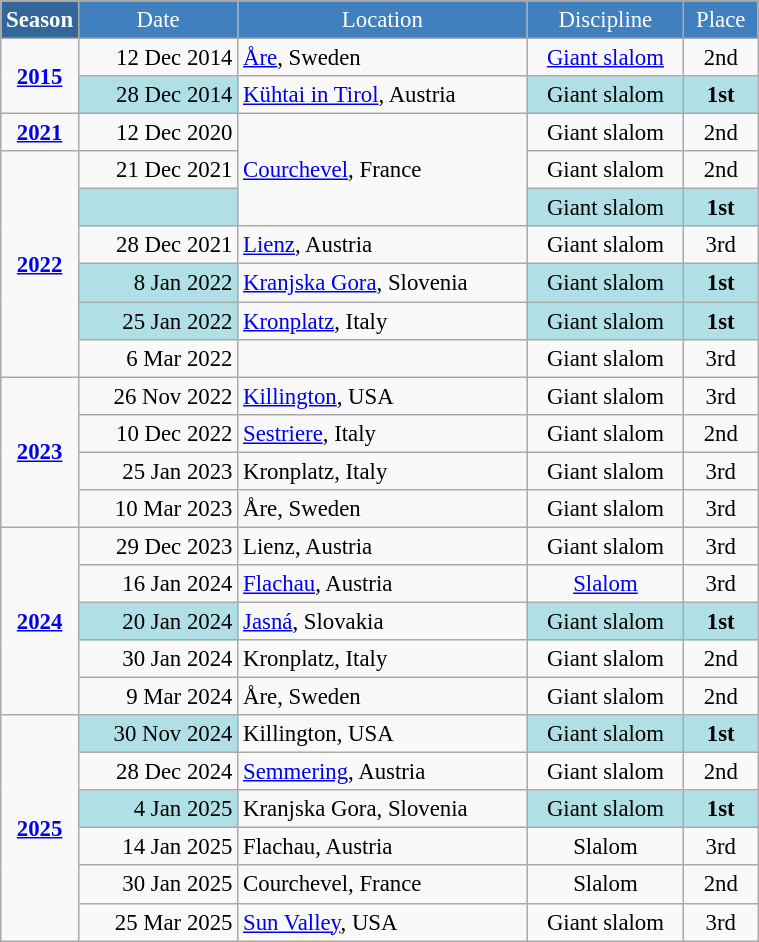<table class="wikitable"  style="font-size:95%; text-align:center; border:gray solid 1px; width:40%;">
<tr style="background:#369; color:white;">
<td rowspan="2" colspan="1" width="5%"><strong>Season</strong></td>
</tr>
<tr style="background-color:#4180be; color:white;">
<td>Date</td>
<td>Location</td>
<td>Discipline</td>
<td>Place</td>
</tr>
<tr>
<td rowspan=2><strong><a href='#'>2015</a></strong></td>
<td align=right>12 Dec 2014</td>
<td align=left> <a href='#'>Åre</a>, Sweden</td>
<td><a href='#'>Giant slalom</a></td>
<td>2nd</td>
</tr>
<tr>
<td align=right bgcolor="#BOEOE6">28 Dec 2014</td>
<td align=left> <a href='#'>Kühtai in Tirol</a>, Austria</td>
<td bgcolor="#BOEOE6">Giant slalom</td>
<td bgcolor="#BOEOE6"><strong>1st</strong></td>
</tr>
<tr>
<td><strong><a href='#'>2021</a></strong></td>
<td align=right>12 Dec 2020</td>
<td align=left rowspan=3> <a href='#'>Courchevel</a>, France</td>
<td>Giant slalom</td>
<td>2nd</td>
</tr>
<tr>
<td rowspan=6><strong><a href='#'>2022</a></strong></td>
<td align=right>21 Dec 2021</td>
<td>Giant slalom</td>
<td>2nd</td>
</tr>
<tr>
<td align=right bgcolor="#BOEOE6"></td>
<td bgcolor="#BOEOE6">Giant slalom</td>
<td bgcolor="#BOEOE6"><strong>1st</strong></td>
</tr>
<tr>
<td align=right>28 Dec 2021</td>
<td align=left> <a href='#'>Lienz</a>, Austria</td>
<td>Giant slalom</td>
<td>3rd</td>
</tr>
<tr>
<td align=right bgcolor="#BOEOE6">8 Jan 2022</td>
<td align=left> <a href='#'>Kranjska Gora</a>, Slovenia</td>
<td bgcolor="#BOEOE6">Giant slalom</td>
<td bgcolor="#BOEOE6"><strong>1st</strong></td>
</tr>
<tr>
<td align=right bgcolor="#BOEOE6">25 Jan 2022</td>
<td align=left> <a href='#'>Kronplatz</a>, Italy</td>
<td bgcolor="#BOEOE6">Giant slalom</td>
<td bgcolor="#BOEOE6"><strong>1st</strong></td>
</tr>
<tr>
<td align=right>6 Mar 2022</td>
<td align=left></td>
<td>Giant slalom</td>
<td>3rd</td>
</tr>
<tr>
<td rowspan=4><strong><a href='#'>2023</a></strong></td>
<td align=right>26 Nov 2022</td>
<td align=left> <a href='#'>Killington</a>, USA</td>
<td>Giant slalom</td>
<td>3rd</td>
</tr>
<tr>
<td align=right>10 Dec 2022</td>
<td align=left> <a href='#'>Sestriere</a>, Italy</td>
<td>Giant slalom</td>
<td>2nd</td>
</tr>
<tr>
<td align=right>25 Jan 2023</td>
<td align=left> Kronplatz, Italy</td>
<td>Giant slalom</td>
<td>3rd</td>
</tr>
<tr>
<td align=right>10 Mar 2023</td>
<td align=left> Åre, Sweden</td>
<td>Giant slalom</td>
<td>3rd</td>
</tr>
<tr>
<td rowspan=5><strong><a href='#'>2024</a></strong></td>
<td align=right>29 Dec 2023</td>
<td align=left> Lienz, Austria</td>
<td>Giant slalom</td>
<td>3rd</td>
</tr>
<tr>
<td align=right>16 Jan 2024</td>
<td align=left> <a href='#'>Flachau</a>, Austria</td>
<td><a href='#'>Slalom</a></td>
<td>3rd</td>
</tr>
<tr>
<td align=right bgcolor="#BOEOE6">20 Jan 2024</td>
<td align=left> <a href='#'>Jasná</a>, Slovakia</td>
<td bgcolor="#BOEOE6">Giant slalom</td>
<td bgcolor="#BOEOE6"><strong>1st</strong></td>
</tr>
<tr>
<td align=right>30 Jan 2024</td>
<td align=left> Kronplatz, Italy</td>
<td>Giant slalom</td>
<td>2nd</td>
</tr>
<tr>
<td align=right>9 Mar 2024</td>
<td align=left> Åre, Sweden</td>
<td>Giant slalom</td>
<td>2nd</td>
</tr>
<tr>
<td rowspan=7><strong><a href='#'>2025</a></strong></td>
<td align=right bgcolor="#BOEOE6">30 Nov 2024</td>
<td align=left> Killington, USA</td>
<td bgcolor="#BOEOE6">Giant slalom</td>
<td bgcolor="#BOEOE6"><strong>1st</strong></td>
</tr>
<tr>
<td align=right>28 Dec 2024</td>
<td align=left> <a href='#'>Semmering</a>, Austria</td>
<td>Giant slalom</td>
<td>2nd</td>
</tr>
<tr>
<td align=right bgcolor="#BOEOE6">4 Jan 2025</td>
<td align=left> Kranjska Gora, Slovenia</td>
<td bgcolor="#BOEOE6">Giant slalom</td>
<td bgcolor="#BOEOE6"><strong>1st</strong></td>
</tr>
<tr>
<td align=right>14 Jan 2025</td>
<td align=left> Flachau, Austria</td>
<td>Slalom</td>
<td>3rd</td>
</tr>
<tr>
<td align=right>30 Jan 2025</td>
<td align=left> Courchevel, France</td>
<td>Slalom</td>
<td>2nd</td>
</tr>
<tr>
<td align=right>25 Mar 2025</td>
<td align=left> <a href='#'>Sun Valley</a>, USA</td>
<td>Giant slalom</td>
<td>3rd</td>
</tr>
</table>
